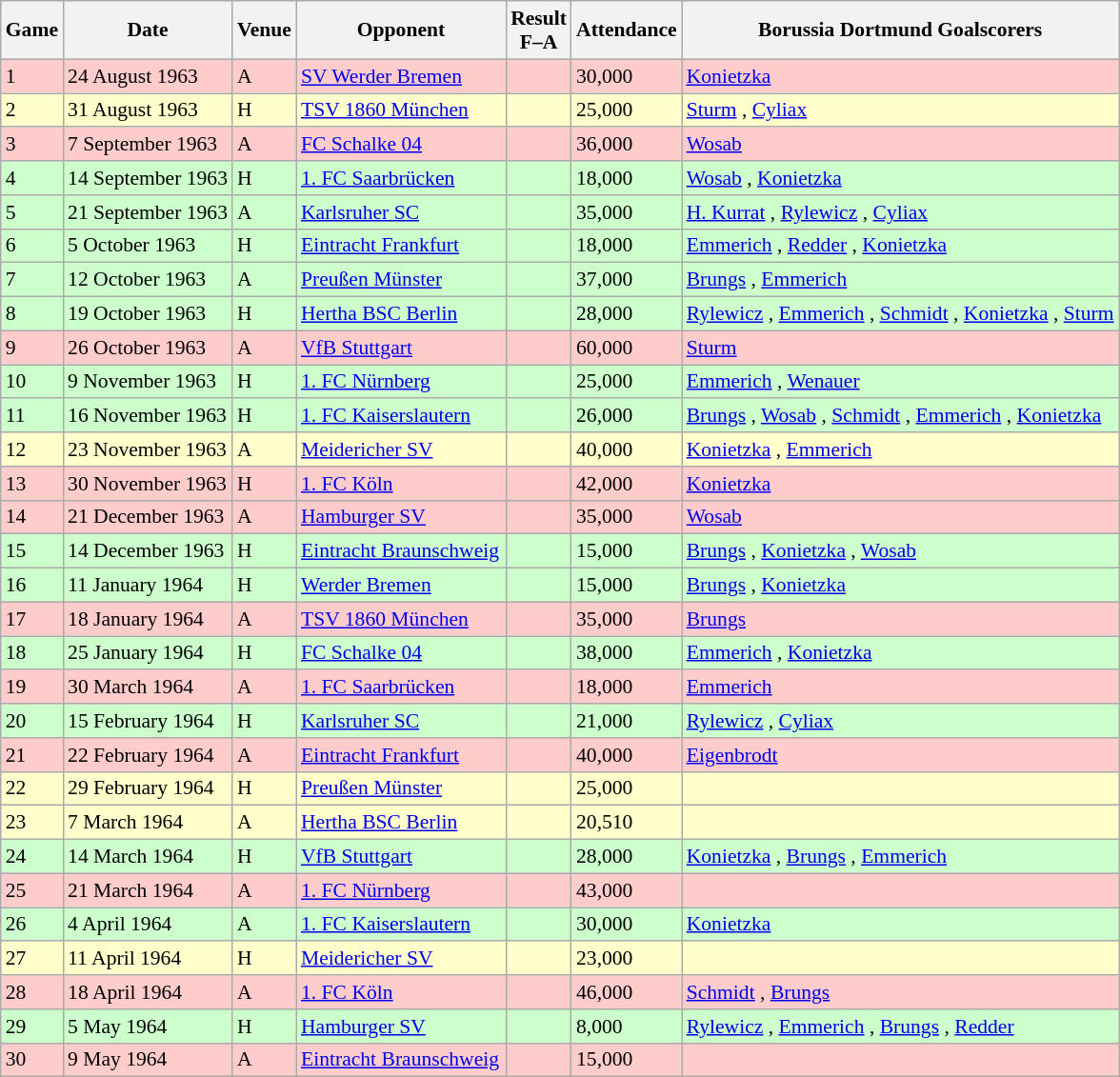<table class="wikitable" style="font-size:90%">
<tr>
<th>Game</th>
<th>Date</th>
<th>Venue</th>
<th width="140px">Opponent</th>
<th>Result<br>F–A</th>
<th>Attendance</th>
<th>Borussia Dortmund Goalscorers</th>
</tr>
<tr bgcolor="#FFCCCC">
<td>1</td>
<td>24 August 1963</td>
<td>A</td>
<td><a href='#'>SV Werder Bremen</a></td>
<td></td>
<td>30,000</td>
<td><a href='#'>Konietzka</a> </td>
</tr>
<tr bgcolor="#FFFFCC">
<td>2</td>
<td>31 August 1963</td>
<td>H</td>
<td><a href='#'>TSV 1860 München</a></td>
<td></td>
<td>25,000</td>
<td><a href='#'>Sturm</a> , <a href='#'>Cyliax</a> </td>
</tr>
<tr bgcolor="#FFCCCC">
<td>3</td>
<td>7 September 1963</td>
<td>A</td>
<td><a href='#'>FC Schalke 04</a></td>
<td></td>
<td>36,000</td>
<td><a href='#'>Wosab</a> </td>
</tr>
<tr bgcolor="#CCFFCC">
<td>4</td>
<td>14 September 1963</td>
<td>H</td>
<td><a href='#'>1. FC Saarbrücken</a></td>
<td></td>
<td>18,000</td>
<td><a href='#'>Wosab</a> , <a href='#'>Konietzka</a> </td>
</tr>
<tr bgcolor="#CCFFCC">
<td>5</td>
<td>21 September 1963</td>
<td>A</td>
<td><a href='#'>Karlsruher SC</a></td>
<td></td>
<td>35,000</td>
<td><a href='#'>H. Kurrat</a> , <a href='#'>Rylewicz</a> , <a href='#'>Cyliax</a> </td>
</tr>
<tr bgcolor="#CCFFCC">
<td>6</td>
<td>5 October 1963</td>
<td>H</td>
<td><a href='#'>Eintracht Frankfurt</a></td>
<td></td>
<td>18,000</td>
<td><a href='#'>Emmerich</a> , <a href='#'>Redder</a> , <a href='#'>Konietzka</a> </td>
</tr>
<tr bgcolor="#CCFFCC">
<td>7</td>
<td>12 October 1963</td>
<td>A</td>
<td><a href='#'>Preußen Münster</a></td>
<td></td>
<td>37,000</td>
<td><a href='#'>Brungs</a> , <a href='#'>Emmerich</a> </td>
</tr>
<tr bgcolor="#CCFFCC">
<td>8</td>
<td>19 October 1963</td>
<td>H</td>
<td><a href='#'>Hertha BSC Berlin</a></td>
<td></td>
<td>28,000</td>
<td><a href='#'>Rylewicz</a> , <a href='#'>Emmerich</a> , <a href='#'>Schmidt</a> , <a href='#'>Konietzka</a> , <a href='#'>Sturm</a> </td>
</tr>
<tr bgcolor="#FFCCCC">
<td>9</td>
<td>26 October 1963</td>
<td>A</td>
<td><a href='#'>VfB Stuttgart</a></td>
<td></td>
<td>60,000</td>
<td><a href='#'>Sturm</a> </td>
</tr>
<tr bgcolor="#CCFFCC">
<td>10</td>
<td>9 November 1963</td>
<td>H</td>
<td><a href='#'>1. FC Nürnberg</a></td>
<td></td>
<td>25,000</td>
<td><a href='#'>Emmerich</a> , <a href='#'>Wenauer</a> </td>
</tr>
<tr bgcolor="#CCFFCC">
<td>11</td>
<td>16 November 1963</td>
<td>H</td>
<td><a href='#'>1. FC Kaiserslautern</a></td>
<td></td>
<td>26,000</td>
<td><a href='#'>Brungs</a> , <a href='#'>Wosab</a> , <a href='#'>Schmidt</a> , <a href='#'>Emmerich</a> , <a href='#'>Konietzka</a> </td>
</tr>
<tr bgcolor="#FFFFCC">
<td>12</td>
<td>23 November 1963</td>
<td>A</td>
<td><a href='#'>Meidericher SV</a></td>
<td></td>
<td>40,000</td>
<td><a href='#'>Konietzka</a> , <a href='#'>Emmerich</a> </td>
</tr>
<tr bgcolor="#FFCCCC">
<td>13</td>
<td>30 November 1963</td>
<td>H</td>
<td><a href='#'>1. FC Köln</a></td>
<td></td>
<td>42,000</td>
<td><a href='#'>Konietzka</a> </td>
</tr>
<tr bgcolor="#FFCCCC">
<td>14</td>
<td>21 December 1963</td>
<td>A</td>
<td><a href='#'>Hamburger SV</a></td>
<td></td>
<td>35,000</td>
<td><a href='#'>Wosab</a> </td>
</tr>
<tr bgcolor="#CCFFCC">
<td>15</td>
<td>14 December 1963</td>
<td>H</td>
<td><a href='#'>Eintracht Braunschweig</a></td>
<td></td>
<td>15,000</td>
<td><a href='#'>Brungs</a> , <a href='#'>Konietzka</a> , <a href='#'>Wosab</a> </td>
</tr>
<tr bgcolor="#CCFFCC">
<td>16</td>
<td>11 January 1964</td>
<td>H</td>
<td><a href='#'>Werder Bremen</a></td>
<td></td>
<td>15,000</td>
<td><a href='#'>Brungs</a> , <a href='#'>Konietzka</a> </td>
</tr>
<tr bgcolor="#FFCCCC">
<td>17</td>
<td>18 January 1964</td>
<td>A</td>
<td><a href='#'>TSV 1860 München</a></td>
<td></td>
<td>35,000</td>
<td><a href='#'>Brungs</a> </td>
</tr>
<tr bgcolor="#CCFFCC">
<td>18</td>
<td>25 January 1964</td>
<td>H</td>
<td><a href='#'>FC Schalke 04</a></td>
<td></td>
<td>38,000</td>
<td><a href='#'>Emmerich</a> , <a href='#'>Konietzka</a> </td>
</tr>
<tr bgcolor="#FFCCCC">
<td>19</td>
<td>30 March 1964</td>
<td>A</td>
<td><a href='#'>1. FC Saarbrücken</a></td>
<td></td>
<td>18,000</td>
<td><a href='#'>Emmerich</a> </td>
</tr>
<tr bgcolor="#CCFFCC">
<td>20</td>
<td>15 February 1964</td>
<td>H</td>
<td><a href='#'>Karlsruher SC</a></td>
<td></td>
<td>21,000</td>
<td><a href='#'>Rylewicz</a> , <a href='#'>Cyliax</a> </td>
</tr>
<tr bgcolor="#FFCCCC">
<td>21</td>
<td>22 February 1964</td>
<td>A</td>
<td><a href='#'>Eintracht Frankfurt</a></td>
<td></td>
<td>40,000</td>
<td><a href='#'>Eigenbrodt</a> </td>
</tr>
<tr bgcolor="#FFFFCC">
<td>22</td>
<td>29 February 1964</td>
<td>H</td>
<td><a href='#'>Preußen Münster</a></td>
<td></td>
<td>25,000</td>
<td></td>
</tr>
<tr bgcolor="#FFFFCC">
<td>23</td>
<td>7 March 1964</td>
<td>A</td>
<td><a href='#'>Hertha BSC Berlin</a></td>
<td></td>
<td>20,510</td>
<td></td>
</tr>
<tr bgcolor="#CCFFCC">
<td>24</td>
<td>14 March 1964</td>
<td>H</td>
<td><a href='#'>VfB Stuttgart</a></td>
<td></td>
<td>28,000</td>
<td><a href='#'>Konietzka</a> , <a href='#'>Brungs</a> , <a href='#'>Emmerich</a> </td>
</tr>
<tr bgcolor="#FFCCCC">
<td>25</td>
<td>21 March 1964</td>
<td>A</td>
<td><a href='#'>1. FC Nürnberg</a></td>
<td></td>
<td>43,000</td>
<td></td>
</tr>
<tr bgcolor="#CCFFCC">
<td>26</td>
<td>4 April 1964</td>
<td>A</td>
<td><a href='#'>1. FC Kaiserslautern</a></td>
<td></td>
<td>30,000</td>
<td><a href='#'>Konietzka</a> </td>
</tr>
<tr bgcolor="#FFFFCC">
<td>27</td>
<td>11 April 1964</td>
<td>H</td>
<td><a href='#'>Meidericher SV</a></td>
<td></td>
<td>23,000</td>
<td></td>
</tr>
<tr bgcolor="#FFCCCC">
<td>28</td>
<td>18 April 1964</td>
<td>A</td>
<td><a href='#'>1. FC Köln</a></td>
<td></td>
<td>46,000</td>
<td><a href='#'>Schmidt</a> , <a href='#'>Brungs</a> </td>
</tr>
<tr bgcolor="#CCFFCC">
<td>29</td>
<td>5 May 1964</td>
<td>H</td>
<td><a href='#'>Hamburger SV</a></td>
<td></td>
<td>8,000</td>
<td><a href='#'>Rylewicz</a> , <a href='#'>Emmerich</a> , <a href='#'>Brungs</a> , <a href='#'>Redder</a> </td>
</tr>
<tr bgcolor="#FFCCCC">
<td>30</td>
<td>9 May 1964</td>
<td>A</td>
<td><a href='#'>Eintracht Braunschweig</a></td>
<td></td>
<td>15,000</td>
<td></td>
</tr>
</table>
